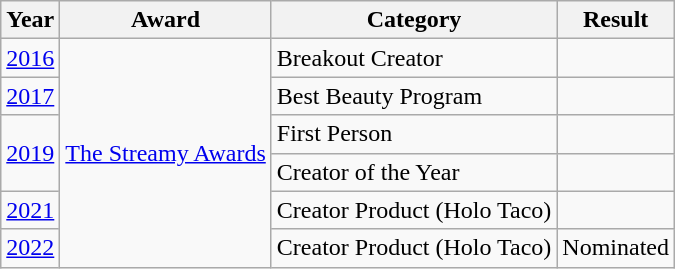<table class="wikitable sortable">
<tr>
<th>Year</th>
<th>Award</th>
<th>Category</th>
<th>Result</th>
</tr>
<tr>
<td><a href='#'>2016</a></td>
<td rowspan="6"><a href='#'>The Streamy Awards</a></td>
<td>Breakout Creator</td>
<td></td>
</tr>
<tr>
<td><a href='#'>2017</a></td>
<td>Best Beauty Program</td>
<td></td>
</tr>
<tr>
<td rowspan="2"><a href='#'>2019</a></td>
<td>First Person</td>
<td></td>
</tr>
<tr>
<td>Creator of the Year</td>
<td></td>
</tr>
<tr>
<td><a href='#'>2021</a></td>
<td>Creator Product (Holo Taco)</td>
<td></td>
</tr>
<tr>
<td><a href='#'>2022</a></td>
<td>Creator Product (Holo Taco)</td>
<td>Nominated</td>
</tr>
</table>
